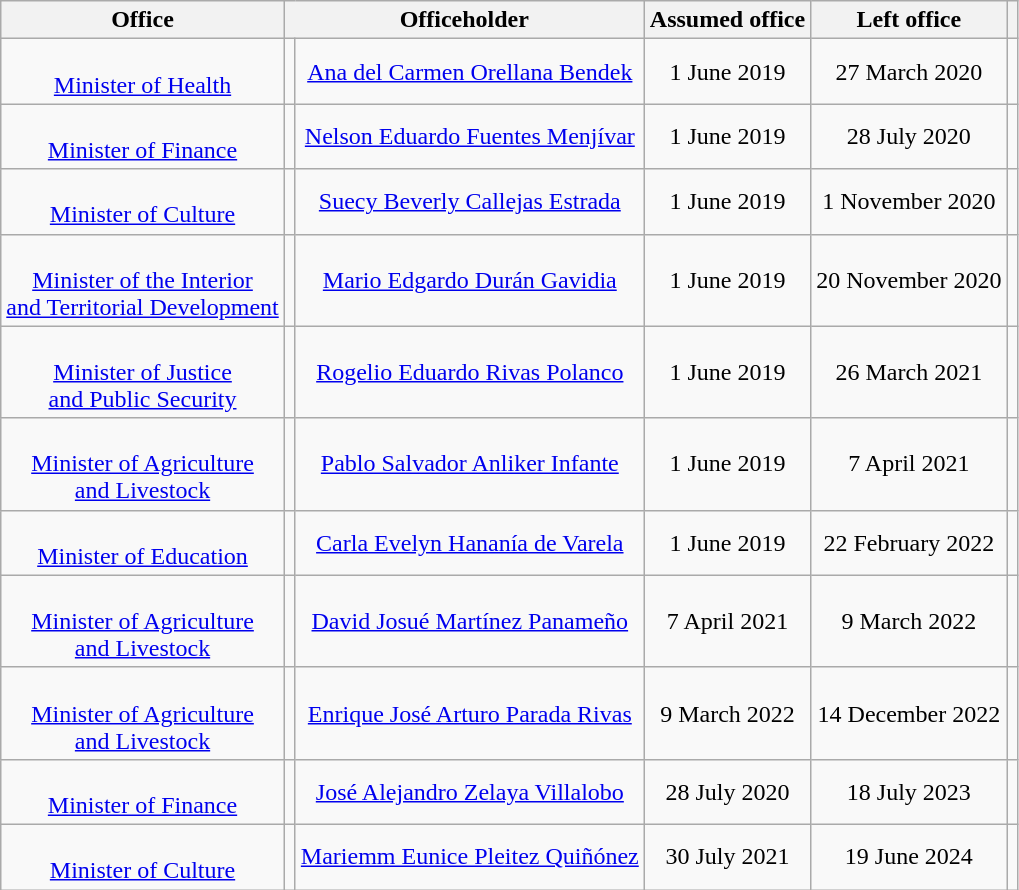<table class="wikitable" style="text-align:center">
<tr>
<th>Office</th>
<th colspan="2">Officeholder</th>
<th>Assumed office</th>
<th>Left office</th>
<th></th>
</tr>
<tr>
<td><br><a href='#'>Minister of Health</a></td>
<td></td>
<td><a href='#'>Ana del Carmen Orellana Bendek</a></td>
<td>1 June 2019</td>
<td>27 March 2020</td>
<td></td>
</tr>
<tr>
<td><br><a href='#'>Minister of Finance</a></td>
<td></td>
<td><a href='#'>Nelson Eduardo Fuentes Menjívar</a></td>
<td>1 June 2019</td>
<td>28 July 2020</td>
<td></td>
</tr>
<tr>
<td><br><a href='#'>Minister of Culture</a></td>
<td></td>
<td><a href='#'>Suecy Beverly Callejas Estrada</a></td>
<td>1 June 2019</td>
<td>1 November 2020</td>
<td></td>
</tr>
<tr>
<td><br><a href='#'>Minister of the Interior<br>and Territorial Development</a></td>
<td></td>
<td><a href='#'>Mario Edgardo Durán Gavidia</a></td>
<td>1 June 2019</td>
<td>20 November 2020</td>
<td></td>
</tr>
<tr>
<td><br><a href='#'>Minister of Justice<br>and Public Security</a></td>
<td></td>
<td><a href='#'>Rogelio Eduardo Rivas Polanco</a></td>
<td>1 June 2019</td>
<td>26 March 2021</td>
<td></td>
</tr>
<tr>
<td><br><a href='#'>Minister of Agriculture<br>and Livestock</a></td>
<td></td>
<td><a href='#'>Pablo Salvador Anliker Infante</a></td>
<td>1 June 2019</td>
<td>7 April 2021</td>
<td></td>
</tr>
<tr>
<td><br><a href='#'>Minister of Education</a></td>
<td></td>
<td><a href='#'>Carla Evelyn Hananía de Varela</a></td>
<td>1 June 2019</td>
<td>22 February 2022</td>
<td></td>
</tr>
<tr>
<td><br><a href='#'>Minister of Agriculture<br>and Livestock</a></td>
<td></td>
<td><a href='#'>David Josué Martínez Panameño</a></td>
<td>7 April 2021</td>
<td>9 March 2022</td>
<td></td>
</tr>
<tr>
<td><br><a href='#'>Minister of Agriculture<br>and Livestock</a></td>
<td></td>
<td><a href='#'>Enrique José Arturo Parada Rivas</a></td>
<td>9 March 2022</td>
<td>14 December 2022</td>
<td></td>
</tr>
<tr>
<td><br><a href='#'>Minister of Finance</a></td>
<td></td>
<td><a href='#'>José Alejandro Zelaya Villalobo</a></td>
<td>28 July 2020</td>
<td>18 July 2023</td>
<td></td>
</tr>
<tr>
<td><br><a href='#'>Minister of Culture</a></td>
<td></td>
<td><a href='#'>Mariemm Eunice Pleitez Quiñónez</a></td>
<td>30 July 2021</td>
<td>19 June 2024</td>
<td></td>
</tr>
</table>
